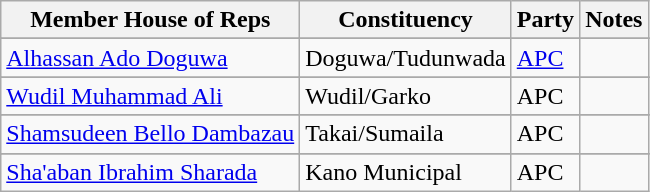<table class="wikitable" ="1">
<tr>
<th>Member House of Reps</th>
<th>Constituency</th>
<th>Party</th>
<th>Notes</th>
</tr>
<tr>
</tr>
<tr>
<td><a href='#'>Alhassan Ado Doguwa</a></td>
<td>Doguwa/Tudunwada</td>
<td><a href='#'>APC</a></td>
<td></td>
</tr>
<tr>
</tr>
<tr>
<td><a href='#'>Wudil Muhammad Ali</a></td>
<td>Wudil/Garko</td>
<td>APC</td>
<td></td>
</tr>
<tr>
</tr>
<tr>
<td><a href='#'>Shamsudeen Bello Dambazau</a></td>
<td>Takai/Sumaila</td>
<td>APC</td>
<td></td>
</tr>
<tr>
</tr>
<tr>
<td><a href='#'>Sha'aban Ibrahim Sharada</a></td>
<td>Kano Municipal</td>
<td>APC</td>
<td></td>
</tr>
</table>
